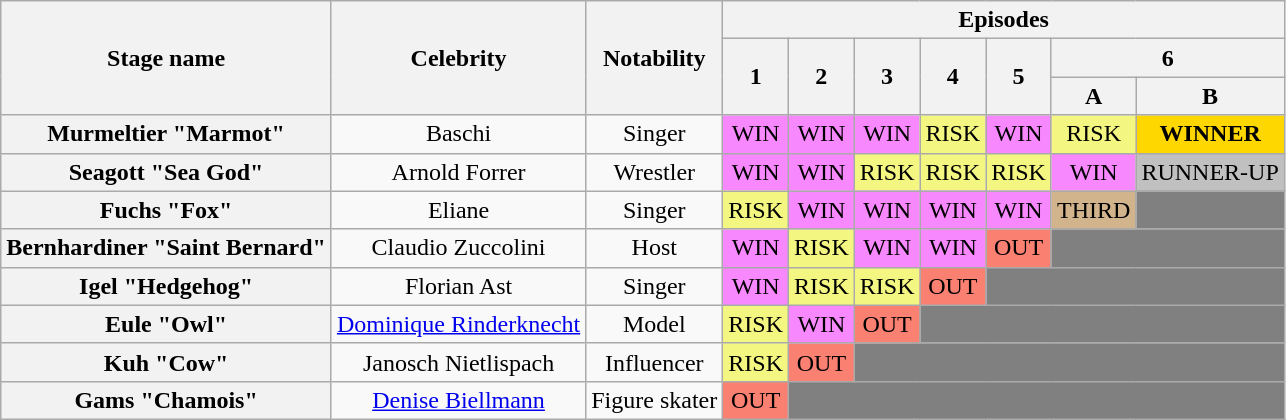<table class="wikitable" style="text-align:center">
<tr>
<th rowspan="3">Stage name</th>
<th rowspan="3">Celebrity</th>
<th rowspan="3">Notability</th>
<th colspan="7">Episodes</th>
</tr>
<tr>
<th rowspan=2>1</th>
<th rowspan=2>2</th>
<th rowspan=2>3</th>
<th rowspan=2>4</th>
<th rowspan=2>5</th>
<th colspan=2 rowspan=1>6</th>
</tr>
<tr>
<th>A</th>
<th>B</th>
</tr>
<tr>
<th>Murmeltier "Marmot"</th>
<td>Baschi</td>
<td>Singer</td>
<td bgcolor="#F888FD">WIN</td>
<td bgcolor="#F888FD">WIN</td>
<td bgcolor="#F888FD">WIN</td>
<td bgcolor="#F3F781">RISK</td>
<td bgcolor="#F888FD">WIN</td>
<td bgcolor="#F3F781">RISK</td>
<td bgcolor="gold"><strong>WINNER</strong></td>
</tr>
<tr>
<th>Seagott "Sea God"</th>
<td>Arnold Forrer</td>
<td>Wrestler</td>
<td bgcolor="#F888FD">WIN</td>
<td bgcolor="#F888FD">WIN</td>
<td bgcolor="#F3F781">RISK</td>
<td bgcolor="#F3F781">RISK</td>
<td bgcolor="#F3F781">RISK</td>
<td bgcolor="#F888FD">WIN</td>
<td bgcolor="silver">RUNNER-UP</td>
</tr>
<tr>
<th>Fuchs "Fox"</th>
<td>Eliane</td>
<td>Singer</td>
<td bgcolor="#F3F781">RISK</td>
<td bgcolor="#F888FD">WIN</td>
<td bgcolor="#F888FD">WIN</td>
<td bgcolor="#F888FD">WIN</td>
<td bgcolor="#F888FD">WIN</td>
<td bgcolor="tan">THIRD</td>
<td bgcolor="grey"></td>
</tr>
<tr>
<th>Bernhardiner "Saint Bernard"</th>
<td>Claudio Zuccolini</td>
<td>Host</td>
<td bgcolor="#F888FD">WIN</td>
<td bgcolor="#F3F781">RISK</td>
<td bgcolor="#F888FD">WIN</td>
<td bgcolor="#F888FD">WIN</td>
<td bgcolor="salmon">OUT</td>
<td colspan=2 bgcolor="grey"></td>
</tr>
<tr>
<th>Igel "Hedgehog"</th>
<td>Florian Ast</td>
<td>Singer</td>
<td bgcolor="#F888FD">WIN</td>
<td bgcolor="#F3F781">RISK</td>
<td bgcolor="#F3F781">RISK</td>
<td bgcolor="salmon">OUT</td>
<td colspan=3 bgcolor="grey"></td>
</tr>
<tr>
<th>Eule "Owl"</th>
<td><a href='#'>Dominique Rinderknecht</a></td>
<td>Model</td>
<td bgcolor="#F3F781">RISK</td>
<td bgcolor="#F888FD">WIN</td>
<td bgcolor="salmon">OUT</td>
<td colspan=4 bgcolor="grey"></td>
</tr>
<tr>
<th>Kuh "Cow"</th>
<td>Janosch Nietlispach</td>
<td>Influencer</td>
<td bgcolor="#F3F781">RISK</td>
<td bgcolor="salmon">OUT</td>
<td colspan=5 bgcolor="grey"></td>
</tr>
<tr>
<th>Gams "Chamois"</th>
<td><a href='#'>Denise Biellmann</a></td>
<td>Figure skater</td>
<td bgcolor="salmon">OUT</td>
<td colspan=6 bgcolor="grey"></td>
</tr>
</table>
